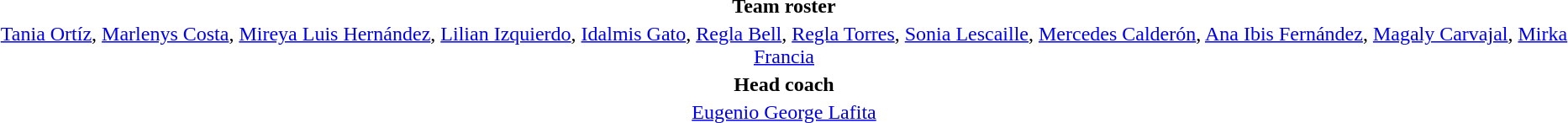<table style="text-align: center; margin-top: 2em; margin-left: auto; margin-right: auto">
<tr>
<td><strong>Team roster</strong></td>
</tr>
<tr>
<td><a href='#'>Tania Ortíz</a>, <a href='#'>Marlenys Costa</a>, <a href='#'>Mireya Luis Hernández</a>, <a href='#'>Lilian Izquierdo</a>, <a href='#'>Idalmis Gato</a>, <a href='#'>Regla Bell</a>, <a href='#'>Regla Torres</a>, <a href='#'>Sonia Lescaille</a>, <a href='#'>Mercedes Calderón</a>, <a href='#'>Ana Ibis Fernández</a>, <a href='#'>Magaly Carvajal</a>, <a href='#'>Mirka Francia</a></td>
</tr>
<tr>
<td><strong>Head coach</strong></td>
</tr>
<tr>
<td><a href='#'>Eugenio George Lafita</a></td>
</tr>
<tr>
</tr>
</table>
